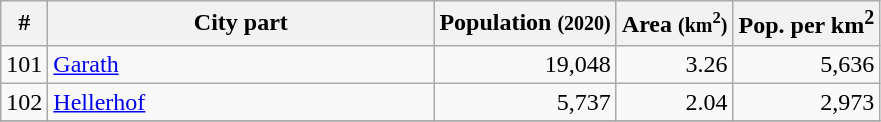<table class="wikitable sortable">
<tr ---->
<th>#</th>
<th width="250px">City part</th>
<th>Population <small>(2020)</small></th>
<th>Area <small>(km<sup>2</sup>)</small></th>
<th>Pop. per km<sup>2</sup></th>
</tr>
<tr align="right">
<td align="left">101</td>
<td align="left"><a href='#'>Garath</a></td>
<td>19,048</td>
<td>3.26</td>
<td>5,636</td>
</tr>
<tr align="right">
<td align="left">102</td>
<td align="left"><a href='#'>Hellerhof</a></td>
<td>5,737</td>
<td>2.04</td>
<td>2,973</td>
</tr>
<tr align="right">
</tr>
</table>
